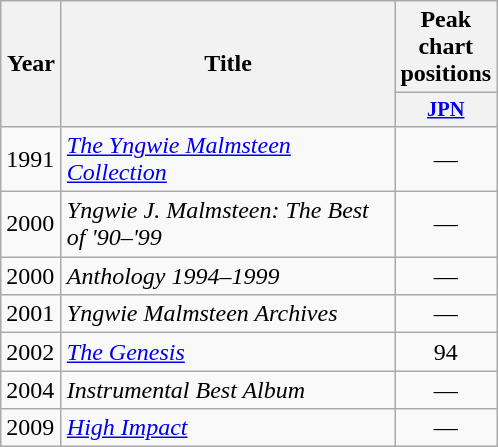<table class="wikitable">
<tr>
<th rowspan="2" style="width:33px;">Year</th>
<th rowspan="2" style="width:215px;">Title</th>
<th colspan="1">Peak chart positions</th>
</tr>
<tr>
<th style="width:2em;font-size:85%"><a href='#'>JPN</a></th>
</tr>
<tr>
<td>1991</td>
<td><em><a href='#'>The Yngwie Malmsteen Collection</a></em></td>
<td style="text-align:center;">—</td>
</tr>
<tr>
<td>2000</td>
<td><em>Yngwie J. Malmsteen: The Best of '90–'99</em></td>
<td style="text-align:center;">—</td>
</tr>
<tr>
<td>2000</td>
<td><em>Anthology 1994–1999</em></td>
<td style="text-align:center;">—</td>
</tr>
<tr>
<td>2001</td>
<td><em>Yngwie Malmsteen Archives</em></td>
<td style="text-align:center;">—</td>
</tr>
<tr>
<td>2002</td>
<td><em><a href='#'>The Genesis</a></em></td>
<td style="text-align:center;">94</td>
</tr>
<tr>
<td>2004</td>
<td><em>Instrumental Best Album</em></td>
<td style="text-align:center;">—</td>
</tr>
<tr>
<td>2009</td>
<td><em><a href='#'>High Impact</a></em></td>
<td style="text-align:center;">—</td>
</tr>
</table>
